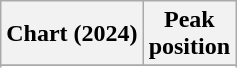<table class="wikitable sortable plainrowheaders" style="text-align:center">
<tr>
<th scope="col">Chart (2024)</th>
<th scope="col">Peak<br>position</th>
</tr>
<tr>
</tr>
<tr>
</tr>
</table>
